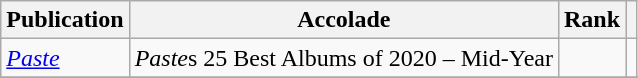<table class="wikitable sortable">
<tr>
<th>Publication</th>
<th>Accolade</th>
<th>Rank</th>
<th class="unsortable"></th>
</tr>
<tr>
<td><em><a href='#'>Paste</a></em></td>
<td><em>Paste</em>s 25 Best Albums of 2020 – Mid-Year</td>
<td></td>
<td></td>
</tr>
<tr>
</tr>
</table>
